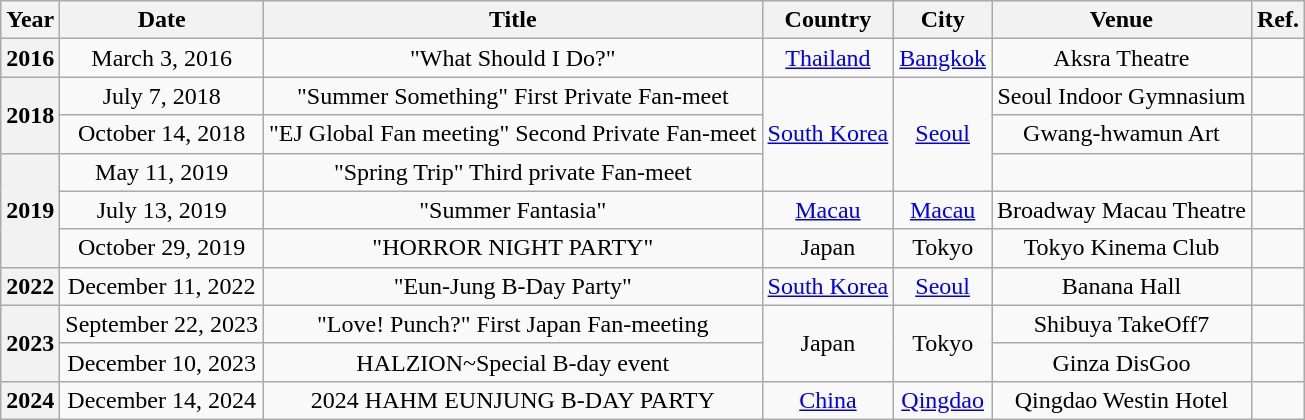<table class="wikitable plainrowheaders" style="text-align:center;">
<tr>
<th>Year</th>
<th>Date</th>
<th>Title</th>
<th>Country</th>
<th>City</th>
<th>Venue</th>
<th>Ref.</th>
</tr>
<tr>
<th scope="row">2016</th>
<td>March 3, 2016</td>
<td>"What Should I Do?"</td>
<td><a href='#'>Thailand</a></td>
<td><a href='#'>Bangkok</a></td>
<td>Aksra Theatre</td>
<td></td>
</tr>
<tr>
<th rowspan="2" scope="row">2018</th>
<td>July 7, 2018</td>
<td>"Summer Something" First Private Fan-meet</td>
<td rowspan="3"><a href='#'>South Korea</a></td>
<td rowspan="3"><a href='#'>Seoul</a></td>
<td>Seoul Indoor Gymnasium</td>
<td></td>
</tr>
<tr>
<td>October 14, 2018</td>
<td>"EJ Global Fan meeting" Second Private Fan-meet</td>
<td>Gwang-hwamun Art</td>
<td></td>
</tr>
<tr>
<th rowspan="3" scope="row">2019</th>
<td>May 11, 2019</td>
<td>"Spring Trip" Third private Fan-meet</td>
<td></td>
<td></td>
</tr>
<tr>
<td>July 13, 2019</td>
<td>"Summer Fantasia"</td>
<td><a href='#'>Macau</a></td>
<td><a href='#'>Macau</a></td>
<td>Broadway Macau Theatre</td>
<td></td>
</tr>
<tr>
<td>October 29, 2019</td>
<td>"HORROR NIGHT PARTY"</td>
<td>Japan</td>
<td>Tokyo</td>
<td>Tokyo Kinema Club</td>
<td></td>
</tr>
<tr>
<th scope="row">2022</th>
<td>December 11, 2022</td>
<td>"Eun-Jung B-Day Party"</td>
<td><a href='#'>South Korea</a></td>
<td><a href='#'>Seoul</a></td>
<td>Banana Hall</td>
<td></td>
</tr>
<tr>
<th rowspan="2" scope="row">2023</th>
<td>September 22, 2023</td>
<td>"Love! Punch?" First Japan Fan-meeting</td>
<td rowspan="2">Japan</td>
<td rowspan="2">Tokyo</td>
<td>Shibuya TakeOff7</td>
<td></td>
</tr>
<tr>
<td>December 10, 2023</td>
<td>HALZION~Special B-day event</td>
<td>Ginza DisGoo</td>
<td></td>
</tr>
<tr>
<th scope="row">2024</th>
<td>December 14, 2024</td>
<td><WINTER MEMORY> 2024 HAHM EUNJUNG B-DAY PARTY</td>
<td><a href='#'>China</a></td>
<td><a href='#'>Qingdao</a></td>
<td>Qingdao Westin Hotel</td>
<td></td>
</tr>
</table>
